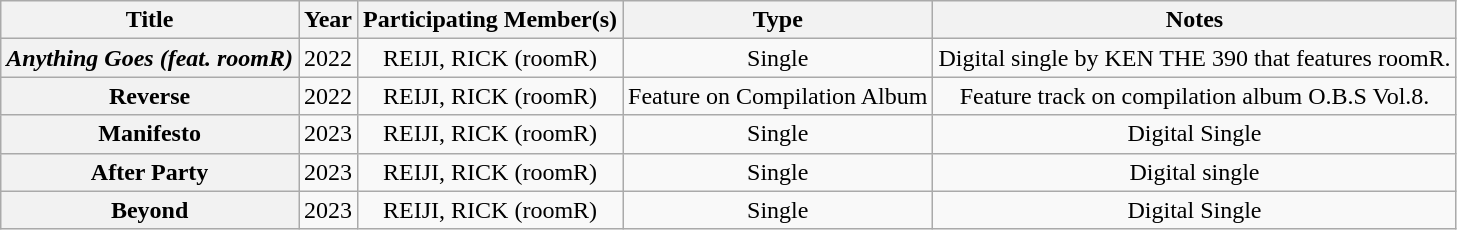<table class="wikitable plainrowheaders" style="text-align:center;">
<tr>
<th scope="col">Title</th>
<th scope="col">Year</th>
<th scope="col">Participating Member(s)</th>
<th>Type</th>
<th>Notes</th>
</tr>
<tr>
<th><em>Anything Goes (feat. roomR)</em></th>
<td>2022</td>
<td>REIJI, RICK (roomR)</td>
<td>Single</td>
<td>Digital single by KEN THE 390 that features roomR.</td>
</tr>
<tr>
<th>Reverse</th>
<td>2022</td>
<td>REIJI, RICK (roomR)</td>
<td>Feature on Compilation Album</td>
<td>Feature track on compilation album O.B.S Vol.8.</td>
</tr>
<tr>
<th>Manifesto</th>
<td>2023</td>
<td>REIJI, RICK (roomR)</td>
<td>Single</td>
<td>Digital Single</td>
</tr>
<tr>
<th>After Party</th>
<td>2023</td>
<td>REIJI, RICK (roomR)</td>
<td>Single</td>
<td>Digital single</td>
</tr>
<tr>
<th>Beyond</th>
<td>2023</td>
<td>REIJI, RICK (roomR)</td>
<td>Single</td>
<td>Digital Single</td>
</tr>
</table>
